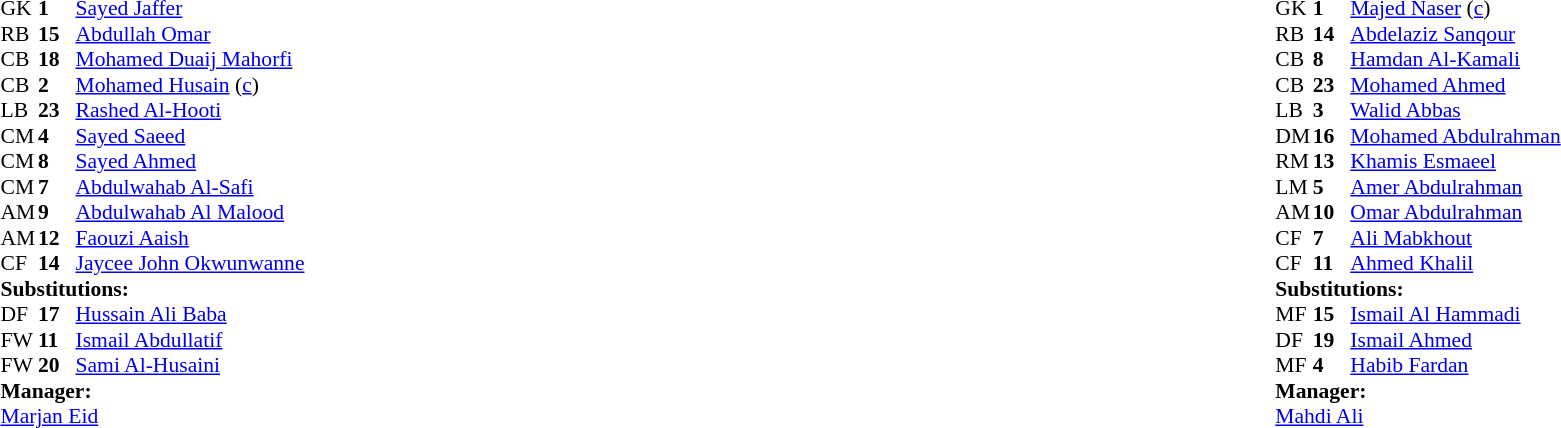<table width="100%">
<tr>
<td valign="top" width="40%"><br><table style="font-size:90%;" cellspacing="0" cellpadding="0">
<tr>
<th width="25"></th>
<th width="25"></th>
</tr>
<tr>
<td>GK</td>
<td><strong>1</strong></td>
<td><a href='#'>Sayed Jaffer</a></td>
</tr>
<tr>
<td>RB</td>
<td><strong>15</strong></td>
<td><a href='#'>Abdullah Omar</a></td>
</tr>
<tr>
<td>CB</td>
<td><strong>18</strong></td>
<td><a href='#'>Mohamed Duaij Mahorfi</a></td>
<td></td>
<td></td>
</tr>
<tr>
<td>CB</td>
<td><strong>2</strong></td>
<td><a href='#'>Mohamed Husain</a> (<a href='#'>c</a>)</td>
<td></td>
</tr>
<tr>
<td>LB</td>
<td><strong>23</strong></td>
<td><a href='#'>Rashed Al-Hooti</a></td>
<td></td>
</tr>
<tr>
<td>CM</td>
<td><strong>4</strong></td>
<td><a href='#'>Sayed Saeed</a></td>
<td></td>
<td></td>
</tr>
<tr>
<td>CM</td>
<td><strong>8</strong></td>
<td><a href='#'>Sayed Ahmed</a></td>
</tr>
<tr>
<td>CM</td>
<td><strong>7</strong></td>
<td><a href='#'>Abdulwahab Al-Safi</a></td>
<td></td>
</tr>
<tr>
<td>AM</td>
<td><strong>9</strong></td>
<td><a href='#'>Abdulwahab Al Malood</a></td>
<td></td>
<td></td>
</tr>
<tr>
<td>AM</td>
<td><strong>12</strong></td>
<td><a href='#'>Faouzi Aaish</a></td>
<td></td>
</tr>
<tr>
<td>CF</td>
<td><strong>14</strong></td>
<td><a href='#'>Jaycee John Okwunwanne</a></td>
</tr>
<tr>
<td colspan=3><strong>Substitutions:</strong></td>
</tr>
<tr>
<td>DF</td>
<td><strong>17</strong></td>
<td><a href='#'>Hussain Ali Baba</a></td>
<td></td>
<td></td>
</tr>
<tr>
<td>FW</td>
<td><strong>11</strong></td>
<td><a href='#'>Ismail Abdullatif</a></td>
<td></td>
<td></td>
</tr>
<tr>
<td>FW</td>
<td><strong>20</strong></td>
<td><a href='#'>Sami Al-Husaini</a></td>
<td></td>
<td></td>
</tr>
<tr>
<td colspan=3><strong>Manager:</strong></td>
</tr>
<tr>
<td colspan=4><a href='#'>Marjan Eid</a></td>
</tr>
</table>
</td>
<td valign="top"></td>
<td valign="top" width="50%"><br><table style="font-size:90%;" cellspacing="0" cellpadding="0" align="center">
<tr>
<th width=25></th>
<th width=25></th>
</tr>
<tr>
<td>GK</td>
<td><strong>1</strong></td>
<td><a href='#'>Majed Naser</a> (<a href='#'>c</a>)</td>
</tr>
<tr>
<td>RB</td>
<td><strong>14</strong></td>
<td><a href='#'>Abdelaziz Sanqour</a></td>
</tr>
<tr>
<td>CB</td>
<td><strong>8</strong></td>
<td><a href='#'>Hamdan Al-Kamali</a></td>
<td></td>
<td></td>
</tr>
<tr>
<td>CB</td>
<td><strong>23</strong></td>
<td><a href='#'>Mohamed Ahmed</a></td>
</tr>
<tr>
<td>LB</td>
<td><strong>3</strong></td>
<td><a href='#'>Walid Abbas</a></td>
</tr>
<tr>
<td>DM</td>
<td><strong>16</strong></td>
<td><a href='#'>Mohamed Abdulrahman</a></td>
<td></td>
<td></td>
</tr>
<tr>
<td>RM</td>
<td><strong>13</strong></td>
<td><a href='#'>Khamis Esmaeel</a></td>
</tr>
<tr>
<td>LM</td>
<td><strong>5</strong></td>
<td><a href='#'>Amer Abdulrahman</a></td>
</tr>
<tr>
<td>AM</td>
<td><strong>10</strong></td>
<td><a href='#'>Omar Abdulrahman</a></td>
</tr>
<tr>
<td>CF</td>
<td><strong>7</strong></td>
<td><a href='#'>Ali Mabkhout</a></td>
</tr>
<tr>
<td>CF</td>
<td><strong>11</strong></td>
<td><a href='#'>Ahmed Khalil</a></td>
<td></td>
<td></td>
</tr>
<tr>
<td colspan=3><strong>Substitutions:</strong></td>
</tr>
<tr>
<td>MF</td>
<td><strong>15</strong></td>
<td><a href='#'>Ismail Al Hammadi</a></td>
<td></td>
<td></td>
</tr>
<tr>
<td>DF</td>
<td><strong>19</strong></td>
<td><a href='#'>Ismail Ahmed</a></td>
<td></td>
<td></td>
</tr>
<tr>
<td>MF</td>
<td><strong>4</strong></td>
<td><a href='#'>Habib Fardan</a></td>
<td></td>
<td></td>
</tr>
<tr>
<td colspan=3><strong>Manager:</strong></td>
</tr>
<tr>
<td colspan=4><a href='#'>Mahdi Ali</a></td>
</tr>
</table>
</td>
</tr>
</table>
